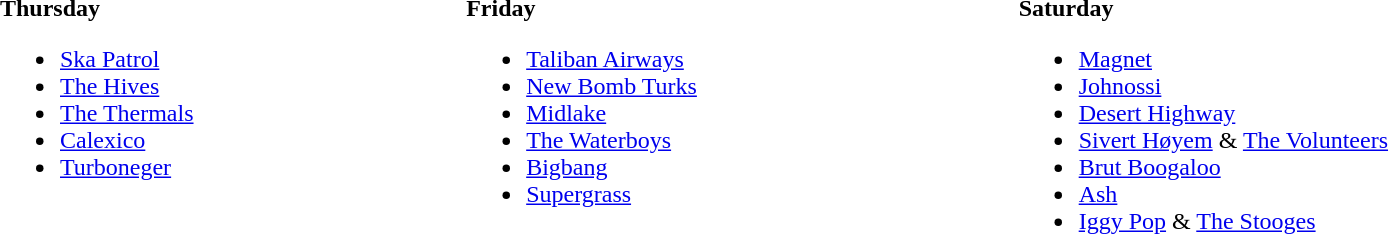<table cellpadding="2" cellspacing="2" border="0" style="width: 100%;">
<tr valign="top">
<td><br><strong>Thursday</strong><ul><li> <a href='#'>Ska Patrol</a></li><li> <a href='#'>The Hives</a></li><li> <a href='#'>The Thermals</a></li><li> <a href='#'>Calexico</a></li><li> <a href='#'>Turboneger</a></li></ul></td>
<td><br><strong>Friday</strong><ul><li> <a href='#'>Taliban Airways</a></li><li> <a href='#'>New Bomb Turks</a></li><li> <a href='#'>Midlake</a></li><li> <a href='#'>The Waterboys</a></li><li> <a href='#'>Bigbang</a></li><li> <a href='#'>Supergrass</a></li></ul></td>
<td><br><strong>Saturday</strong><ul><li> <a href='#'>Magnet</a></li><li> <a href='#'>Johnossi</a></li><li><a href='#'>Desert Highway</a></li><li> <a href='#'>Sivert Høyem</a> & <a href='#'>The Volunteers</a></li><li><a href='#'>Brut Boogaloo</a></li><li> <a href='#'>Ash</a></li><li> <a href='#'>Iggy Pop</a> & <a href='#'>The Stooges</a></li></ul></td>
</tr>
</table>
